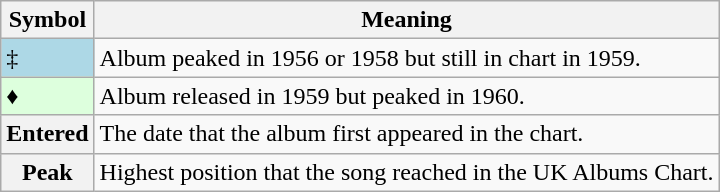<table Class="wikitable">
<tr>
<th>Symbol</th>
<th>Meaning</th>
</tr>
<tr>
<td bgcolor=lightblue>‡</td>
<td>Album peaked in 1956 or 1958 but still in chart in 1959.</td>
</tr>
<tr>
<td bgcolor=DDFFDD>♦</td>
<td>Album released in 1959 but peaked in 1960.</td>
</tr>
<tr>
<th>Entered</th>
<td>The date that the album first appeared in the chart.</td>
</tr>
<tr>
<th>Peak</th>
<td>Highest position that the song reached in the UK Albums Chart.</td>
</tr>
</table>
